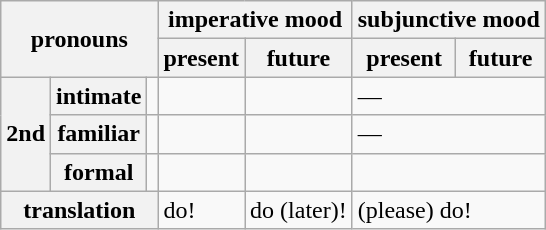<table class="wikitable">
<tr>
<th colspan="3" rowspan="2">pronouns</th>
<th colspan="2">imperative mood</th>
<th colspan="2">subjunctive mood</th>
</tr>
<tr>
<th>present</th>
<th>future</th>
<th>present</th>
<th>future</th>
</tr>
<tr>
<th rowspan="3">2nd</th>
<th>intimate</th>
<td></td>
<td></td>
<td></td>
<td colspan="2">—</td>
</tr>
<tr>
<th>familiar</th>
<td></td>
<td></td>
<td></td>
<td colspan="2">—</td>
</tr>
<tr>
<th>formal</th>
<td></td>
<td></td>
<td></td>
<td colspan="2"></td>
</tr>
<tr>
<th colspan="3">translation</th>
<td>do!</td>
<td>do (later)!</td>
<td colspan="2">(please) do!</td>
</tr>
</table>
